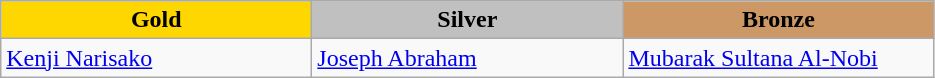<table class="wikitable" style="text-align:left">
<tr align="center">
<td width=200 bgcolor=gold><strong>Gold</strong></td>
<td width=200 bgcolor=silver><strong>Silver</strong></td>
<td width=200 bgcolor=CC9966><strong>Bronze</strong></td>
</tr>
<tr>
<td><a href='#'>Kenji Narisako</a><br><em></em></td>
<td><a href='#'>Joseph Abraham</a><br><em></em></td>
<td><a href='#'>Mubarak Sultana Al-Nobi</a><br><em></em></td>
</tr>
</table>
